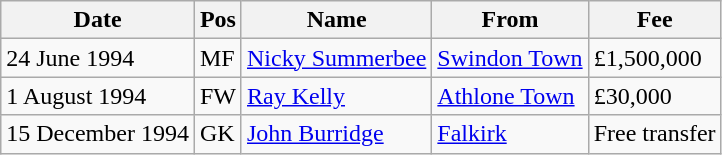<table class="wikitable">
<tr>
<th>Date</th>
<th>Pos</th>
<th>Name</th>
<th>From</th>
<th>Fee</th>
</tr>
<tr>
<td>24 June 1994</td>
<td>MF</td>
<td><a href='#'>Nicky Summerbee</a></td>
<td><a href='#'>Swindon Town</a></td>
<td>£1,500,000</td>
</tr>
<tr>
<td>1 August 1994</td>
<td>FW</td>
<td><a href='#'>Ray Kelly</a></td>
<td><a href='#'>Athlone Town</a></td>
<td>£30,000</td>
</tr>
<tr>
<td>15 December 1994</td>
<td>GK</td>
<td><a href='#'>John Burridge</a></td>
<td><a href='#'>Falkirk</a></td>
<td>Free transfer</td>
</tr>
</table>
